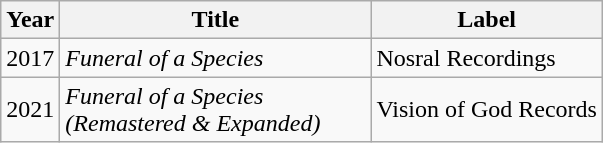<table class="wikitable">
<tr>
<th rowspan="1">Year</th>
<th width="200" rowspan="1">Title</th>
<th rowspan="1">Label</th>
</tr>
<tr>
<td>2017</td>
<td><em>Funeral of a Species</em></td>
<td rowspan="1">Nosral Recordings</td>
</tr>
<tr>
<td>2021</td>
<td><em>Funeral of a Species (Remastered & Expanded)</em></td>
<td rowspan="1">Vision of God Records</td>
</tr>
</table>
